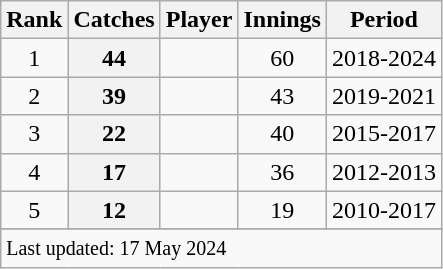<table class="wikitable">
<tr>
<th>Rank</th>
<th>Catches</th>
<th>Player</th>
<th>Innings</th>
<th>Period</th>
</tr>
<tr>
<td align=center>1</td>
<th scope=row style=text-align:center;>44</th>
<td></td>
<td align=center>60</td>
<td>2018-2024</td>
</tr>
<tr>
<td align=center>2</td>
<th scope=row style=text-align:center;>39</th>
<td></td>
<td align=center>43</td>
<td>2019-2021</td>
</tr>
<tr>
<td align=center>3</td>
<th scope=row style=text-align:center;>22</th>
<td></td>
<td align=center>40</td>
<td>2015-2017</td>
</tr>
<tr>
<td align=center>4</td>
<th scope=row style=text-align:center;>17</th>
<td></td>
<td align=center>36</td>
<td>2012-2013</td>
</tr>
<tr>
<td align=center>5</td>
<th scope=row style=text-align:center;>12</th>
<td></td>
<td align=center>19</td>
<td>2010-2017</td>
</tr>
<tr>
</tr>
<tr class=sortbottom>
<td colspan=6><small>Last updated: 17 May 2024</small></td>
</tr>
</table>
